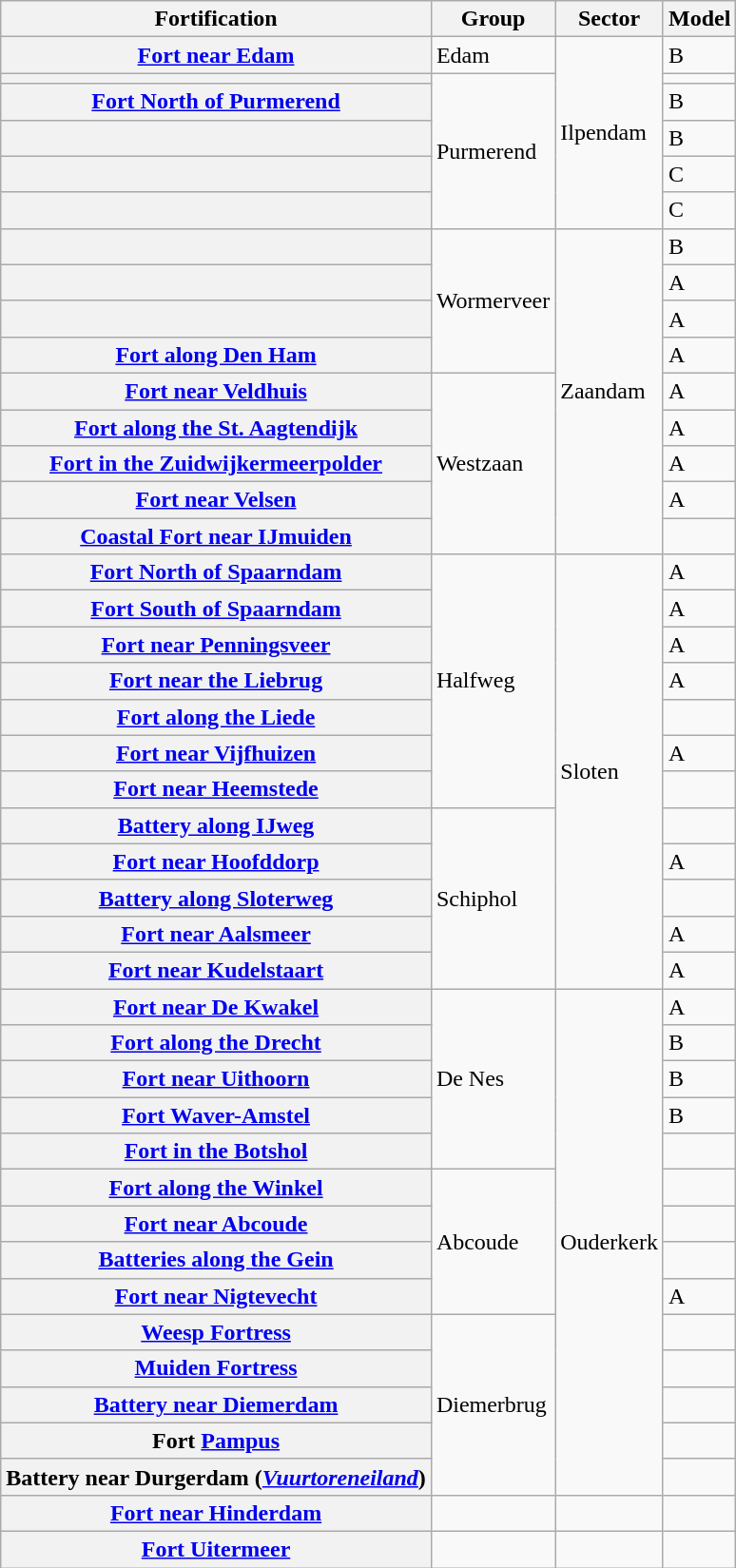<table class="wikitable sortable plainrowheaders">
<tr>
<th scope="col">Fortification</th>
<th scope="col">Group</th>
<th scope="col">Sector</th>
<th scope="col">Model</th>
</tr>
<tr>
<th scope="row"><a href='#'>Fort near Edam</a></th>
<td>Edam</td>
<td rowspan="6">Ilpendam</td>
<td>B</td>
</tr>
<tr>
<th scope="row"></th>
<td rowspan="5">Purmerend</td>
<td></td>
</tr>
<tr>
<th scope="row"><a href='#'>Fort North of Purmerend</a></th>
<td>B</td>
</tr>
<tr>
<th scope="row"></th>
<td>B</td>
</tr>
<tr>
<th scope="row"></th>
<td>C</td>
</tr>
<tr>
<th scope="row"></th>
<td>C</td>
</tr>
<tr>
<th scope="row"></th>
<td rowspan="4">Wormerveer</td>
<td rowspan="9">Zaandam</td>
<td>B</td>
</tr>
<tr>
<th scope="row"></th>
<td>A</td>
</tr>
<tr>
<th scope="row"></th>
<td>A</td>
</tr>
<tr>
<th scope="row"><a href='#'>Fort along Den Ham</a></th>
<td>A</td>
</tr>
<tr>
<th scope="row"><a href='#'>Fort near Veldhuis</a></th>
<td rowspan="5">Westzaan</td>
<td>A</td>
</tr>
<tr>
<th scope="row"><a href='#'>Fort along the St. Aagtendijk</a></th>
<td>A</td>
</tr>
<tr>
<th scope="row"><a href='#'>Fort in the Zuidwijkermeerpolder</a></th>
<td>A</td>
</tr>
<tr>
<th scope="row"><a href='#'>Fort near Velsen</a></th>
<td>A</td>
</tr>
<tr>
<th scope="row"><a href='#'>Coastal Fort near IJmuiden</a></th>
<td></td>
</tr>
<tr>
<th scope="row"><a href='#'>Fort North of Spaarndam</a></th>
<td rowspan="7">Halfweg</td>
<td rowspan="12">Sloten</td>
<td>A</td>
</tr>
<tr>
<th scope="row"><a href='#'>Fort South of Spaarndam</a></th>
<td>A</td>
</tr>
<tr>
<th scope="row"><a href='#'>Fort near Penningsveer</a></th>
<td>A</td>
</tr>
<tr>
<th scope="row"><a href='#'>Fort near the Liebrug</a></th>
<td>A</td>
</tr>
<tr>
<th scope="row"><a href='#'>Fort along the Liede</a></th>
<td></td>
</tr>
<tr>
<th scope="row"><a href='#'>Fort near Vijfhuizen</a></th>
<td>A</td>
</tr>
<tr>
<th scope="row"><a href='#'>Fort near Heemstede</a></th>
<td></td>
</tr>
<tr>
<th scope="row"><a href='#'>Battery along IJweg</a></th>
<td rowspan="5">Schiphol</td>
<td></td>
</tr>
<tr>
<th scope="row"><a href='#'>Fort near Hoofddorp</a></th>
<td>A</td>
</tr>
<tr>
<th scope="row"><a href='#'>Battery along Sloterweg</a></th>
<td></td>
</tr>
<tr>
<th scope="row"><a href='#'>Fort near Aalsmeer</a></th>
<td>A</td>
</tr>
<tr>
<th scope="row"><a href='#'>Fort near Kudelstaart</a></th>
<td>A</td>
</tr>
<tr>
<th scope="row"><a href='#'>Fort near De Kwakel</a></th>
<td rowspan="5">De Nes</td>
<td rowspan="14">Ouderkerk</td>
<td>A</td>
</tr>
<tr>
<th scope="row"><a href='#'>Fort along the Drecht</a></th>
<td>B</td>
</tr>
<tr>
<th scope="row"><a href='#'>Fort near Uithoorn</a></th>
<td>B</td>
</tr>
<tr>
<th scope="row"><a href='#'>Fort Waver-Amstel</a></th>
<td>B</td>
</tr>
<tr>
<th scope="row"><a href='#'>Fort in the Botshol</a></th>
<td></td>
</tr>
<tr>
<th scope="row"><a href='#'>Fort along the Winkel</a></th>
<td rowspan="4">Abcoude</td>
<td></td>
</tr>
<tr>
<th scope="row"><a href='#'>Fort near Abcoude</a></th>
<td></td>
</tr>
<tr>
<th scope="row"><a href='#'>Batteries along the Gein</a></th>
<td></td>
</tr>
<tr>
<th scope="row"><a href='#'>Fort near Nigtevecht</a></th>
<td>A</td>
</tr>
<tr>
<th scope="row"><a href='#'>Weesp Fortress</a></th>
<td rowspan="5">Diemerbrug</td>
<td></td>
</tr>
<tr>
<th scope="row"><a href='#'>Muiden Fortress</a></th>
<td></td>
</tr>
<tr>
<th scope="row"><a href='#'>Battery near Diemerdam</a></th>
<td></td>
</tr>
<tr>
<th scope="row">Fort <a href='#'>Pampus</a></th>
<td></td>
</tr>
<tr>
<th scope="row">Battery near Durgerdam (<em><a href='#'>Vuurtoreneiland</a></em>)</th>
<td></td>
</tr>
<tr>
<th scope="row"><a href='#'>Fort near Hinderdam</a></th>
<td></td>
<td></td>
<td></td>
</tr>
<tr>
<th scope="row"><a href='#'>Fort Uitermeer</a></th>
<td></td>
<td></td>
<td></td>
</tr>
</table>
